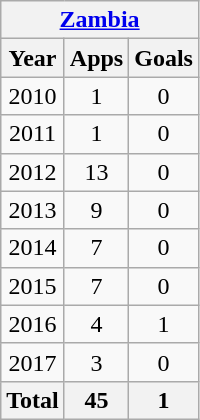<table class="wikitable" style="text-align:center">
<tr>
<th colspan=3><a href='#'>Zambia</a></th>
</tr>
<tr>
<th>Year</th>
<th>Apps</th>
<th>Goals</th>
</tr>
<tr>
<td>2010</td>
<td>1</td>
<td>0</td>
</tr>
<tr>
<td>2011</td>
<td>1</td>
<td>0</td>
</tr>
<tr>
<td>2012</td>
<td>13</td>
<td>0</td>
</tr>
<tr>
<td>2013</td>
<td>9</td>
<td>0</td>
</tr>
<tr>
<td>2014</td>
<td>7</td>
<td>0</td>
</tr>
<tr>
<td>2015</td>
<td>7</td>
<td>0</td>
</tr>
<tr>
<td>2016</td>
<td>4</td>
<td>1</td>
</tr>
<tr>
<td>2017</td>
<td>3</td>
<td>0</td>
</tr>
<tr>
<th>Total</th>
<th>45</th>
<th>1</th>
</tr>
</table>
